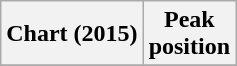<table class="wikitable plainrowheaders">
<tr>
<th scope="col">Chart (2015)</th>
<th scope="col">Peak<br>position</th>
</tr>
<tr>
</tr>
</table>
